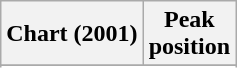<table class="wikitable sortable plainrowheaders">
<tr>
<th scope="col">Chart (2001)</th>
<th scope="col">Peak<br>position</th>
</tr>
<tr>
</tr>
<tr>
</tr>
</table>
